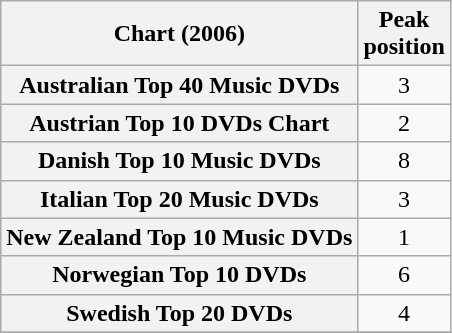<table class="wikitable sortable plainrowheaders">
<tr>
<th scope="col">Chart (2006)</th>
<th scope="col">Peak<br>position</th>
</tr>
<tr>
<th scope="row">Australian Top 40 Music DVDs</th>
<td style="text-align:center;">3</td>
</tr>
<tr>
<th scope="row">Austrian Top 10 DVDs Chart</th>
<td style="text-align:center;">2</td>
</tr>
<tr>
<th scope="row">Danish Top 10 Music DVDs</th>
<td style="text-align:center;">8</td>
</tr>
<tr>
<th scope="row">Italian Top 20 Music DVDs</th>
<td style="text-align:center;">3</td>
</tr>
<tr>
<th scope="row">New Zealand Top 10 Music DVDs</th>
<td style="text-align:center;">1</td>
</tr>
<tr>
<th scope="row">Norwegian Top 10 DVDs</th>
<td style="text-align:center;">6</td>
</tr>
<tr>
<th scope="row">Swedish Top 20 DVDs</th>
<td style="text-align:center;">4</td>
</tr>
<tr>
</tr>
</table>
